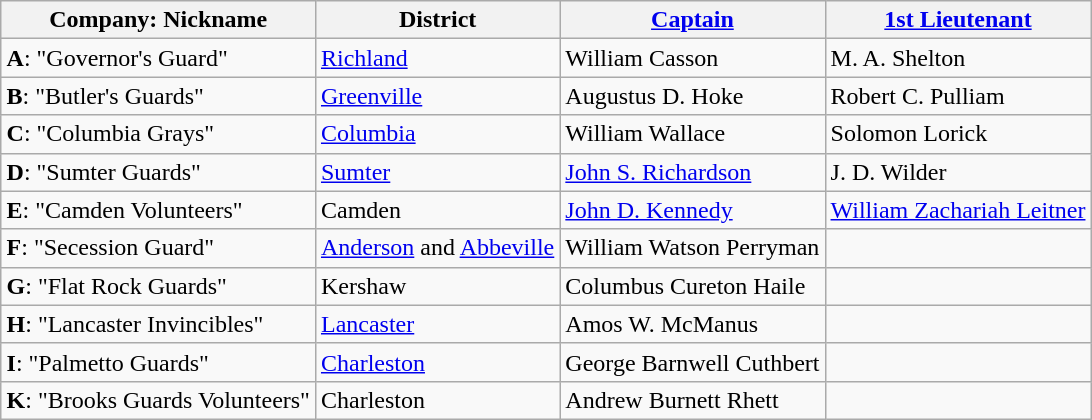<table border="1" class="wikitable" style="margin: 1em auto 1em auto;">
<tr>
<th>Company: Nickname</th>
<th>District</th>
<th><a href='#'>Captain</a></th>
<th><a href='#'>1st Lieutenant</a></th>
</tr>
<tr>
<td><strong>A</strong>: "Governor's Guard"</td>
<td><a href='#'>Richland</a></td>
<td>William Casson</td>
<td>M. A. Shelton</td>
</tr>
<tr>
<td><strong>B</strong>: "Butler's Guards"</td>
<td><a href='#'>Greenville</a></td>
<td>Augustus D. Hoke</td>
<td>Robert C. Pulliam</td>
</tr>
<tr>
<td><strong>C</strong>: "Columbia Grays"</td>
<td><a href='#'>Columbia</a></td>
<td>William Wallace</td>
<td>Solomon Lorick</td>
</tr>
<tr>
<td><strong>D</strong>: "Sumter Guards"</td>
<td><a href='#'>Sumter</a></td>
<td><a href='#'>John S. Richardson</a></td>
<td>J. D. Wilder</td>
</tr>
<tr>
<td><strong>E</strong>: "Camden Volunteers"</td>
<td Kershaw County, South Carolina>Camden</td>
<td><a href='#'>John D. Kennedy</a></td>
<td><a href='#'>William Zachariah Leitner</a></td>
</tr>
<tr>
<td><strong>F</strong>: "Secession Guard"</td>
<td><a href='#'>Anderson</a> and <a href='#'>Abbeville</a></td>
<td>William Watson Perryman</td>
<td></td>
</tr>
<tr>
<td><strong>G</strong>: "Flat Rock Guards"</td>
<td Kershaw County, South Carolina>Kershaw</td>
<td>Columbus Cureton Haile</td>
<td></td>
</tr>
<tr>
<td><strong>H</strong>: "Lancaster Invincibles"</td>
<td><a href='#'>Lancaster</a></td>
<td>Amos W. McManus</td>
<td></td>
</tr>
<tr>
<td><strong>I</strong>: "Palmetto Guards"</td>
<td><a href='#'>Charleston</a></td>
<td>George Barnwell Cuthbert</td>
<td></td>
</tr>
<tr>
<td><strong>K</strong>: "Brooks Guards Volunteers"</td>
<td>Charleston</td>
<td>Andrew Burnett Rhett</td>
<td></td>
</tr>
</table>
